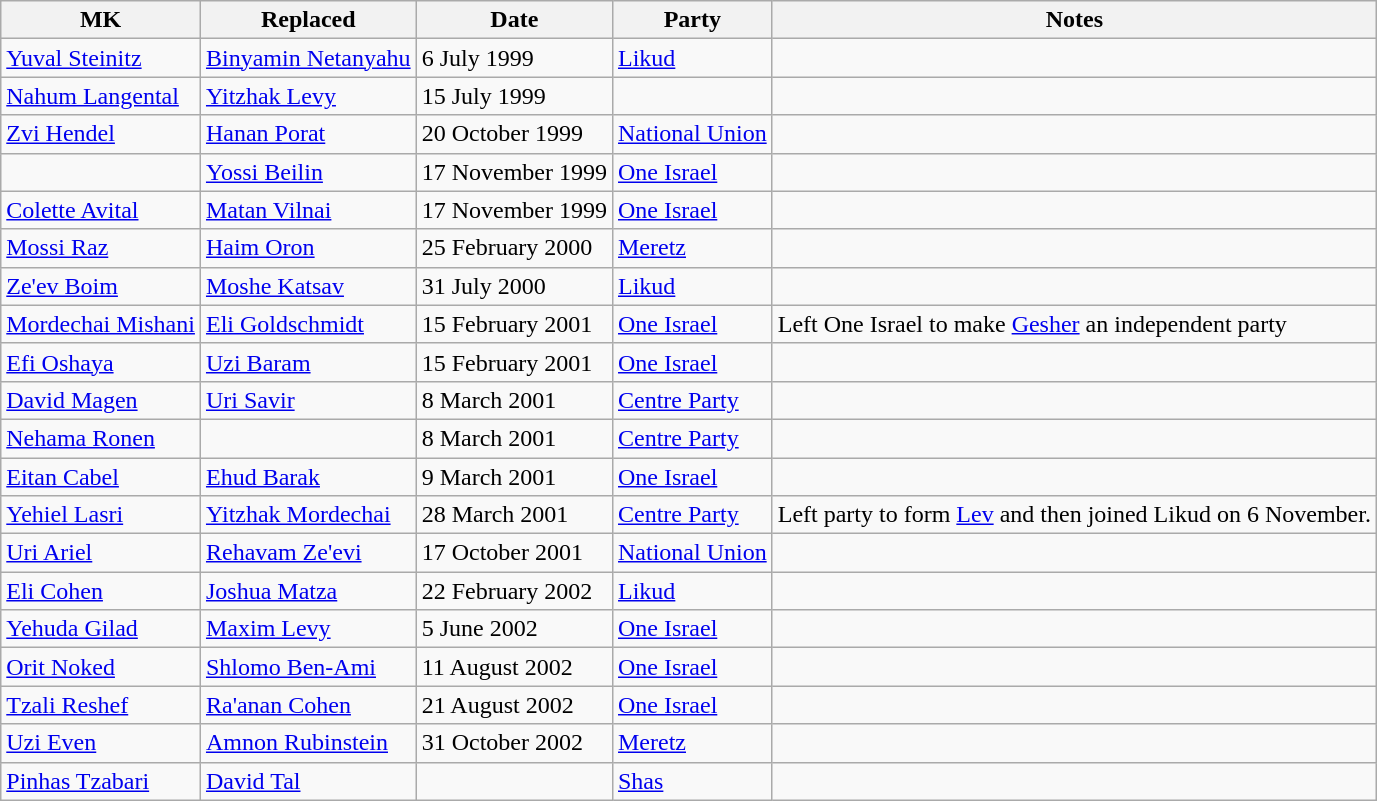<table class="sort wikitable sortable" style="text-align:left">
<tr>
<th>MK</th>
<th>Replaced</th>
<th>Date</th>
<th>Party</th>
<th>Notes</th>
</tr>
<tr>
<td><a href='#'>Yuval Steinitz</a></td>
<td><a href='#'>Binyamin Netanyahu</a></td>
<td>6 July 1999</td>
<td><a href='#'>Likud</a></td>
<td></td>
</tr>
<tr>
<td><a href='#'>Nahum Langental</a></td>
<td><a href='#'>Yitzhak Levy</a></td>
<td>15 July 1999</td>
<td></td>
<td></td>
</tr>
<tr>
<td><a href='#'>Zvi Hendel</a></td>
<td><a href='#'>Hanan Porat</a></td>
<td>20 October 1999</td>
<td><a href='#'>National Union</a></td>
<td></td>
</tr>
<tr>
<td></td>
<td><a href='#'>Yossi Beilin</a></td>
<td>17 November 1999</td>
<td><a href='#'>One Israel</a></td>
<td></td>
</tr>
<tr>
<td><a href='#'>Colette Avital</a></td>
<td><a href='#'>Matan Vilnai</a></td>
<td>17 November 1999</td>
<td><a href='#'>One Israel</a></td>
<td></td>
</tr>
<tr>
<td><a href='#'>Mossi Raz</a></td>
<td><a href='#'>Haim Oron</a></td>
<td>25 February 2000</td>
<td><a href='#'>Meretz</a></td>
<td></td>
</tr>
<tr>
<td><a href='#'>Ze'ev Boim</a></td>
<td><a href='#'>Moshe Katsav</a></td>
<td>31 July 2000</td>
<td><a href='#'>Likud</a></td>
<td></td>
</tr>
<tr>
<td><a href='#'>Mordechai Mishani</a></td>
<td><a href='#'>Eli Goldschmidt</a></td>
<td>15 February 2001</td>
<td><a href='#'>One Israel</a></td>
<td>Left One Israel to make <a href='#'>Gesher</a> an independent party</td>
</tr>
<tr>
<td><a href='#'>Efi Oshaya</a></td>
<td><a href='#'>Uzi Baram</a></td>
<td>15 February 2001</td>
<td><a href='#'>One Israel</a></td>
<td></td>
</tr>
<tr>
<td><a href='#'>David Magen</a></td>
<td><a href='#'>Uri Savir</a></td>
<td>8 March 2001</td>
<td><a href='#'>Centre Party</a></td>
<td></td>
</tr>
<tr>
<td><a href='#'>Nehama Ronen</a></td>
<td></td>
<td>8 March 2001</td>
<td><a href='#'>Centre Party</a></td>
<td></td>
</tr>
<tr>
<td><a href='#'>Eitan Cabel</a></td>
<td><a href='#'>Ehud Barak</a></td>
<td>9 March 2001</td>
<td><a href='#'>One Israel</a></td>
<td></td>
</tr>
<tr>
<td><a href='#'>Yehiel Lasri</a></td>
<td><a href='#'>Yitzhak Mordechai</a></td>
<td>28 March 2001</td>
<td><a href='#'>Centre Party</a></td>
<td>Left party to form <a href='#'>Lev</a> and then joined Likud on 6 November.</td>
</tr>
<tr>
<td><a href='#'>Uri Ariel</a></td>
<td><a href='#'>Rehavam Ze'evi</a></td>
<td>17 October 2001</td>
<td><a href='#'>National Union</a></td>
<td></td>
</tr>
<tr>
<td><a href='#'>Eli Cohen</a></td>
<td><a href='#'>Joshua Matza</a></td>
<td>22 February 2002</td>
<td><a href='#'>Likud</a></td>
<td></td>
</tr>
<tr>
<td><a href='#'>Yehuda Gilad</a></td>
<td><a href='#'>Maxim Levy</a></td>
<td>5 June 2002</td>
<td><a href='#'>One Israel</a></td>
<td></td>
</tr>
<tr>
<td><a href='#'>Orit Noked</a></td>
<td><a href='#'>Shlomo Ben-Ami</a></td>
<td>11 August 2002</td>
<td><a href='#'>One Israel</a></td>
<td></td>
</tr>
<tr>
<td><a href='#'>Tzali Reshef</a></td>
<td><a href='#'>Ra'anan Cohen</a></td>
<td>21 August 2002</td>
<td><a href='#'>One Israel</a></td>
<td></td>
</tr>
<tr>
<td><a href='#'>Uzi Even</a></td>
<td><a href='#'>Amnon Rubinstein</a></td>
<td>31 October 2002</td>
<td><a href='#'>Meretz</a></td>
<td></td>
</tr>
<tr>
<td><a href='#'>Pinhas Tzabari</a></td>
<td><a href='#'>David Tal</a></td>
<td></td>
<td><a href='#'>Shas</a></td>
<td></td>
</tr>
</table>
